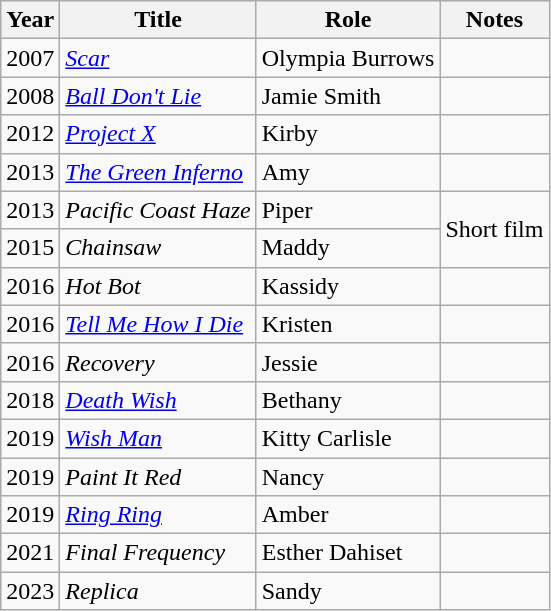<table class="wikitable sortable">
<tr>
<th>Year</th>
<th>Title</th>
<th>Role</th>
<th class="unsortable">Notes</th>
</tr>
<tr>
<td>2007</td>
<td><em><a href='#'>Scar</a></em></td>
<td>Olympia Burrows</td>
<td></td>
</tr>
<tr>
<td>2008</td>
<td><em><a href='#'>Ball Don't Lie</a></em></td>
<td>Jamie Smith</td>
<td></td>
</tr>
<tr>
<td>2012</td>
<td><em><a href='#'>Project X</a></em></td>
<td>Kirby</td>
<td></td>
</tr>
<tr>
<td>2013</td>
<td><em><a href='#'>The Green Inferno</a></em></td>
<td>Amy</td>
<td></td>
</tr>
<tr>
<td>2013</td>
<td><em>Pacific Coast Haze</em></td>
<td>Piper</td>
<td rowspan="2">Short film</td>
</tr>
<tr>
<td>2015</td>
<td><em>Chainsaw</em></td>
<td>Maddy</td>
</tr>
<tr>
<td>2016</td>
<td><em>Hot Bot</em></td>
<td>Kassidy</td>
<td></td>
</tr>
<tr>
<td>2016</td>
<td><em><a href='#'>Tell Me How I Die</a></em></td>
<td>Kristen</td>
<td></td>
</tr>
<tr>
<td>2016</td>
<td><em>Recovery</em></td>
<td>Jessie</td>
<td></td>
</tr>
<tr>
<td>2018</td>
<td><em><a href='#'>Death Wish</a></em></td>
<td>Bethany</td>
<td></td>
</tr>
<tr>
<td>2019</td>
<td><em><a href='#'>Wish Man</a></em></td>
<td>Kitty Carlisle</td>
<td></td>
</tr>
<tr>
<td>2019</td>
<td><em>Paint It Red</em></td>
<td>Nancy</td>
<td></td>
</tr>
<tr>
<td>2019</td>
<td><em><a href='#'>Ring Ring</a></em></td>
<td>Amber</td>
<td></td>
</tr>
<tr>
<td>2021</td>
<td><em>Final Frequency</em></td>
<td>Esther Dahiset</td>
<td></td>
</tr>
<tr>
<td>2023</td>
<td><em>Replica</em></td>
<td>Sandy</td>
<td></td>
</tr>
</table>
